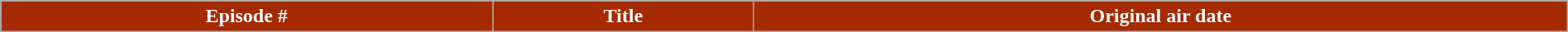<table class="wikitable plainrowheaders"  style="width:100%; margin-right:0;">
<tr>
<th style="background:#A62A00; color:#fff;">Episode #</th>
<th style="background:#A62A00; color:#fff;">Title</th>
<th style="background:#A62A00; color:#fff;">Original air date<br>











</th>
</tr>
</table>
